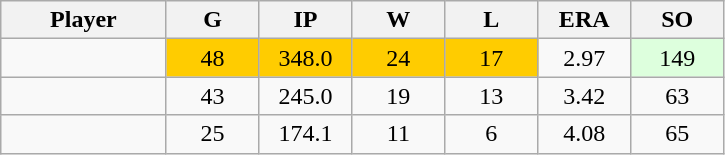<table class="wikitable sortable">
<tr>
<th bgcolor="#DDDDFF" width="16%">Player</th>
<th bgcolor="#DDDDFF" width="9%">G</th>
<th bgcolor="#DDDDFF" width="9%">IP</th>
<th bgcolor="#DDDDFF" width="9%">W</th>
<th bgcolor="#DDDDFF" width="9%">L</th>
<th bgcolor="#DDDDFF" width="9%">ERA</th>
<th bgcolor="#DDDDFF" width="9%">SO</th>
</tr>
<tr align="center">
<td></td>
<td bgcolor=#ffcc00>48</td>
<td bgcolor=#ffcc00>348.0</td>
<td bgcolor=#ffcc00>24</td>
<td bgcolor=#ffcc00>17</td>
<td>2.97</td>
<td bgcolor=#DDFFDD>149</td>
</tr>
<tr align="center">
<td></td>
<td>43</td>
<td>245.0</td>
<td>19</td>
<td>13</td>
<td>3.42</td>
<td>63</td>
</tr>
<tr align="center">
<td></td>
<td>25</td>
<td>174.1</td>
<td>11</td>
<td>6</td>
<td>4.08</td>
<td>65</td>
</tr>
</table>
